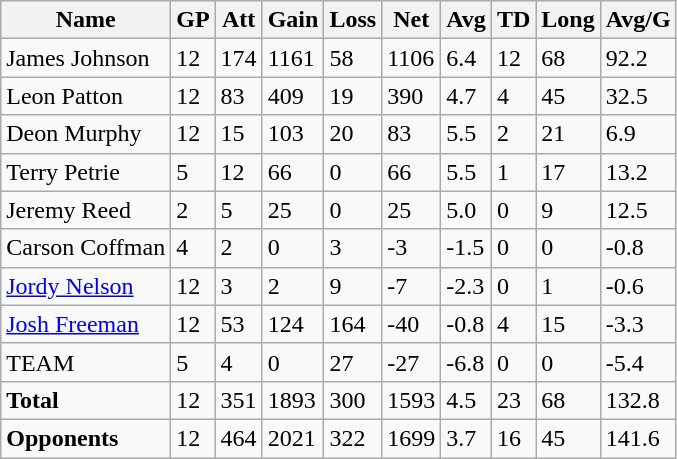<table class="wikitable" style="white-space:nowrap;">
<tr>
<th>Name</th>
<th>GP</th>
<th>Att</th>
<th>Gain</th>
<th>Loss</th>
<th>Net</th>
<th>Avg</th>
<th>TD</th>
<th>Long</th>
<th>Avg/G</th>
</tr>
<tr>
<td>James Johnson</td>
<td>12</td>
<td>174</td>
<td>1161</td>
<td>58</td>
<td>1106</td>
<td>6.4</td>
<td>12</td>
<td>68</td>
<td>92.2</td>
</tr>
<tr>
<td>Leon Patton</td>
<td>12</td>
<td>83</td>
<td>409</td>
<td>19</td>
<td>390</td>
<td>4.7</td>
<td>4</td>
<td>45</td>
<td>32.5</td>
</tr>
<tr>
<td>Deon Murphy</td>
<td>12</td>
<td>15</td>
<td>103</td>
<td>20</td>
<td>83</td>
<td>5.5</td>
<td>2</td>
<td>21</td>
<td>6.9</td>
</tr>
<tr>
<td>Terry Petrie</td>
<td>5</td>
<td>12</td>
<td>66</td>
<td>0</td>
<td>66</td>
<td>5.5</td>
<td>1</td>
<td>17</td>
<td>13.2</td>
</tr>
<tr>
<td>Jeremy Reed</td>
<td>2</td>
<td>5</td>
<td>25</td>
<td>0</td>
<td>25</td>
<td>5.0</td>
<td>0</td>
<td>9</td>
<td>12.5</td>
</tr>
<tr>
<td>Carson Coffman</td>
<td>4</td>
<td>2</td>
<td>0</td>
<td>3</td>
<td>-3</td>
<td>-1.5</td>
<td>0</td>
<td>0</td>
<td>-0.8</td>
</tr>
<tr>
<td><a href='#'>Jordy Nelson</a></td>
<td>12</td>
<td>3</td>
<td>2</td>
<td>9</td>
<td>-7</td>
<td>-2.3</td>
<td>0</td>
<td>1</td>
<td>-0.6</td>
</tr>
<tr>
<td><a href='#'>Josh Freeman</a></td>
<td>12</td>
<td>53</td>
<td>124</td>
<td>164</td>
<td>-40</td>
<td>-0.8</td>
<td>4</td>
<td>15</td>
<td>-3.3</td>
</tr>
<tr>
<td>TEAM</td>
<td>5</td>
<td>4</td>
<td>0</td>
<td>27</td>
<td>-27</td>
<td>-6.8</td>
<td>0</td>
<td>0</td>
<td>-5.4</td>
</tr>
<tr>
<td><strong>Total</strong></td>
<td>12</td>
<td>351</td>
<td>1893</td>
<td>300</td>
<td>1593</td>
<td>4.5</td>
<td>23</td>
<td>68</td>
<td>132.8</td>
</tr>
<tr>
<td><strong>Opponents</strong></td>
<td>12</td>
<td>464</td>
<td>2021</td>
<td>322</td>
<td>1699</td>
<td>3.7</td>
<td>16</td>
<td>45</td>
<td>141.6</td>
</tr>
</table>
